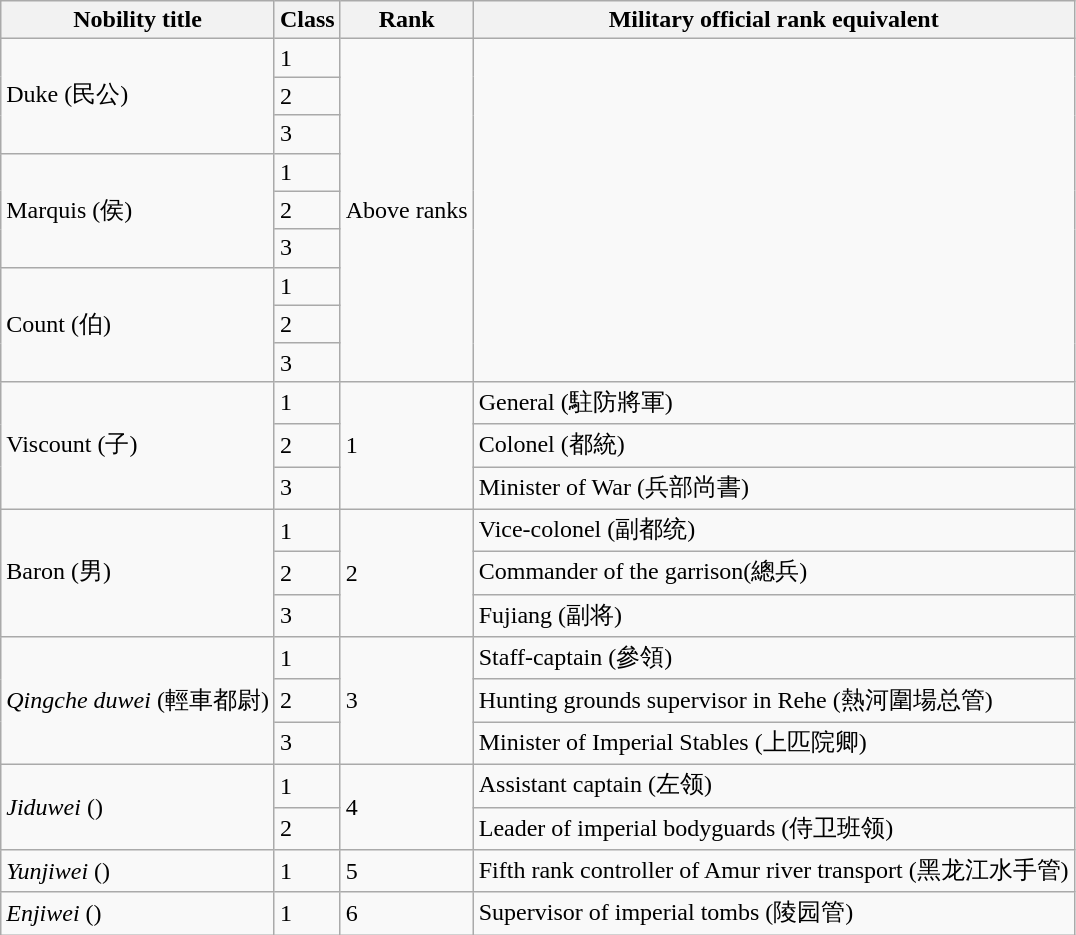<table class="wikitable">
<tr>
<th>Nobility title</th>
<th>Class</th>
<th>Rank</th>
<th>Military official rank equivalent</th>
</tr>
<tr>
<td rowspan="3">Duke (民公)</td>
<td>1</td>
<td rowspan="9">Above ranks</td>
<td rowspan="9"></td>
</tr>
<tr>
<td>2</td>
</tr>
<tr>
<td>3</td>
</tr>
<tr>
<td rowspan="3">Marquis (侯)</td>
<td>1</td>
</tr>
<tr>
<td>2</td>
</tr>
<tr>
<td>3</td>
</tr>
<tr>
<td rowspan="3">Count (伯)</td>
<td>1</td>
</tr>
<tr>
<td>2</td>
</tr>
<tr>
<td>3</td>
</tr>
<tr>
<td rowspan="3">Viscount (子)</td>
<td>1</td>
<td rowspan="3">1</td>
<td>General (駐防將軍)</td>
</tr>
<tr>
<td>2</td>
<td>Colonel (都統)</td>
</tr>
<tr>
<td>3</td>
<td>Minister of War (兵部尚書)</td>
</tr>
<tr>
<td rowspan="3">Baron (男)</td>
<td>1</td>
<td rowspan="3">2</td>
<td>Vice-colonel (副都统)</td>
</tr>
<tr>
<td>2</td>
<td>Commander of the garrison(總兵)</td>
</tr>
<tr>
<td>3</td>
<td>Fujiang (副将)</td>
</tr>
<tr>
<td rowspan="3"><em>Qingche duwei</em> (輕車都尉)</td>
<td>1</td>
<td rowspan="3">3</td>
<td>Staff-captain (參領)</td>
</tr>
<tr>
<td>2</td>
<td>Hunting grounds supervisor in Rehe (熱河圍場总管)</td>
</tr>
<tr>
<td>3</td>
<td>Minister of Imperial Stables (上匹院卿)</td>
</tr>
<tr>
<td rowspan="2"><em>Jiduwei</em> ()</td>
<td>1</td>
<td rowspan="2">4</td>
<td>Assistant captain (左领)</td>
</tr>
<tr>
<td>2</td>
<td>Leader of imperial bodyguards (侍卫班领)</td>
</tr>
<tr>
<td><em>Yunjiwei</em> ()</td>
<td>1</td>
<td>5</td>
<td>Fifth rank controller of Amur river transport (黑龙江水手管)</td>
</tr>
<tr>
<td><em>Enjiwei</em> ()</td>
<td>1</td>
<td>6</td>
<td>Supervisor of imperial tombs (陵园管)</td>
</tr>
</table>
